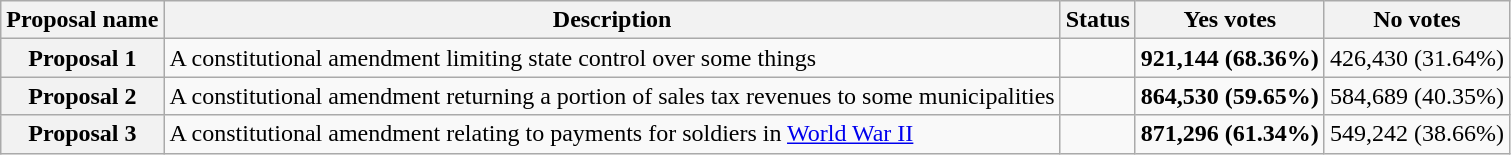<table class="wikitable sortable plainrowheaders">
<tr>
<th scope="col">Proposal name</th>
<th class="unsortable" scope="col">Description</th>
<th scope="col">Status</th>
<th scope="col">Yes votes</th>
<th scope="col">No votes</th>
</tr>
<tr>
<th scope="row">Proposal 1</th>
<td>A constitutional amendment limiting state control over some things</td>
<td></td>
<td><strong>921,144 (68.36%)</strong></td>
<td>426,430 (31.64%)</td>
</tr>
<tr>
<th scope="row">Proposal 2</th>
<td>A constitutional amendment returning a portion of sales tax revenues to some municipalities</td>
<td></td>
<td><strong>864,530 (59.65%)</strong></td>
<td>584,689 (40.35%)</td>
</tr>
<tr>
<th scope="row">Proposal 3</th>
<td>A constitutional amendment relating to payments for soldiers in <a href='#'>World War II</a></td>
<td></td>
<td><strong>871,296 (61.34%)</strong></td>
<td>549,242 (38.66%)</td>
</tr>
</table>
